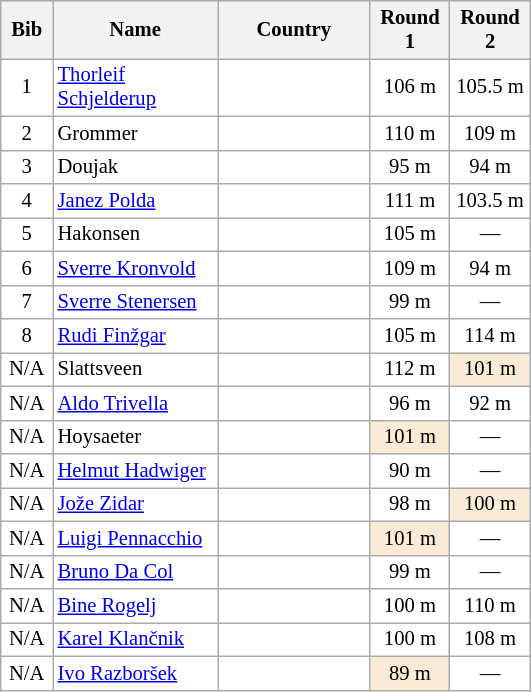<table class="wikitable sortable" style="background:#fff; font-size:86%; width:28%; line-height:16px; border:grey solid 1px; border-collapse:collapse;">
<tr>
<th width="30">Bib</th>
<th width="120">Name</th>
<th width="115">Country</th>
<th width="50">Round 1</th>
<th width="50">Round 2</th>
</tr>
<tr>
<td align=center>1</td>
<td><a href='#'>Thorleif Schjelderup</a></td>
<td></td>
<td align=center>106 m</td>
<td align=center>105.5 m</td>
</tr>
<tr>
<td align=center>2</td>
<td>Grommer</td>
<td></td>
<td align=center>110 m</td>
<td align=center>109 m</td>
</tr>
<tr>
<td align=center>3</td>
<td>Doujak</td>
<td></td>
<td align=center>95 m</td>
<td align=center>94 m</td>
</tr>
<tr>
<td align=center>4</td>
<td><a href='#'>Janez Polda</a></td>
<td></td>
<td align=center>111 m</td>
<td align=center>103.5 m</td>
</tr>
<tr>
<td align=center>5</td>
<td>Hakonsen</td>
<td></td>
<td align=center>105 m</td>
<td align=center>—</td>
</tr>
<tr>
<td align=center>6</td>
<td><a href='#'>Sverre Kronvold</a></td>
<td></td>
<td align=center>109 m</td>
<td align=center>94 m</td>
</tr>
<tr>
<td align=center>7</td>
<td><a href='#'>Sverre Stenersen</a></td>
<td></td>
<td align=center>99 m</td>
<td align=center>—</td>
</tr>
<tr>
<td align=center>8</td>
<td><a href='#'>Rudi Finžgar</a></td>
<td></td>
<td align=center>105 m</td>
<td align=center>114 m</td>
</tr>
<tr>
<td align=center>N/A</td>
<td>Slattsveen</td>
<td></td>
<td align=center>112 m</td>
<td align=center bgcolor=#FAEBD7>101 m</td>
</tr>
<tr>
<td align=center>N/A</td>
<td><a href='#'>Aldo Trivella</a></td>
<td></td>
<td align=center>96 m</td>
<td align=center>92 m</td>
</tr>
<tr>
<td align=center>N/A</td>
<td>Hoysaeter</td>
<td></td>
<td align=center bgcolor=#FAEBD7>101 m</td>
<td align=center>—</td>
</tr>
<tr>
<td align=center>N/A</td>
<td><a href='#'>Helmut Hadwiger</a></td>
<td></td>
<td align=center>90 m</td>
<td align=center>—</td>
</tr>
<tr>
<td align=center>N/A</td>
<td><a href='#'>Jože Zidar</a></td>
<td></td>
<td align=center>98 m</td>
<td align=center bgcolor=#FAEBD7>100 m</td>
</tr>
<tr>
<td align=center>N/A</td>
<td><a href='#'>Luigi Pennacchio</a></td>
<td></td>
<td align=center bgcolor=#FAEBD7>101 m</td>
<td align=center>—</td>
</tr>
<tr>
<td align=center>N/A</td>
<td><a href='#'>Bruno Da Col</a></td>
<td></td>
<td align=center>99 m</td>
<td align=center>—</td>
</tr>
<tr>
<td align=center>N/A</td>
<td><a href='#'>Bine Rogelj</a></td>
<td></td>
<td align=center>100 m</td>
<td align=center>110 m</td>
</tr>
<tr>
<td align=center>N/A</td>
<td><a href='#'>Karel Klančnik</a></td>
<td></td>
<td align=center>100 m</td>
<td align=center>108 m</td>
</tr>
<tr>
<td align=center>N/A</td>
<td><a href='#'>Ivo Razboršek</a></td>
<td></td>
<td align=center bgcolor=#FAEBD7>89 m</td>
<td align=center>—</td>
</tr>
</table>
